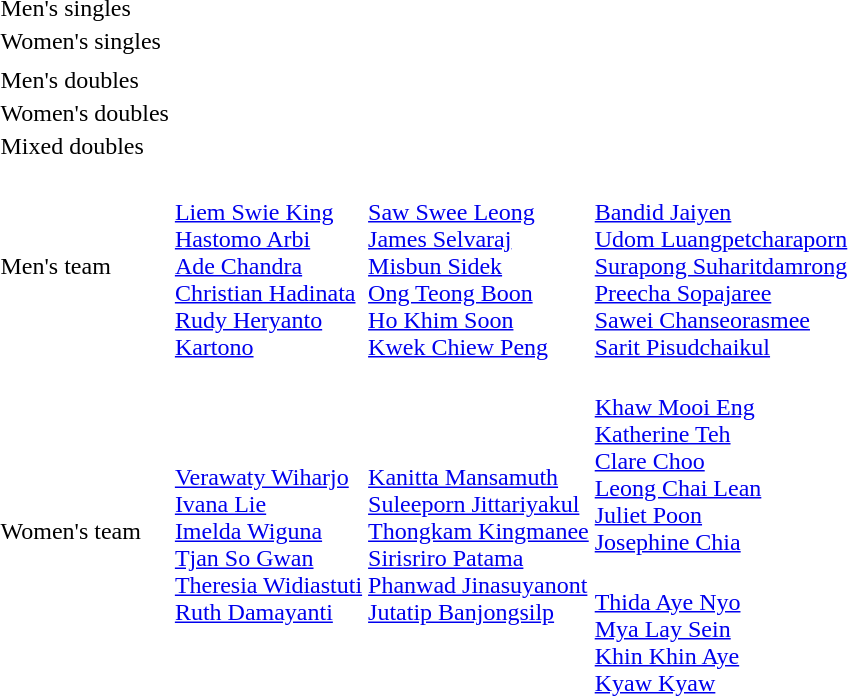<table>
<tr>
<td rowspan="2">Men's singles<br></td>
<td rowspan="2"></td>
<td rowspan="2"></td>
<td></td>
</tr>
<tr>
<td></td>
</tr>
<tr>
<td rowspan="2">Women's singles<br></td>
<td rowspan="2"></td>
<td rowspan="2"></td>
<td></td>
</tr>
<tr>
<td></td>
</tr>
<tr>
<td colspan=4></td>
</tr>
<tr>
<td rowspan="2">Men's doubles<br></td>
<td rowspan="2"></td>
<td rowspan="2"></td>
<td></td>
</tr>
<tr>
<td></td>
</tr>
<tr>
<td rowspan="2">Women's doubles<br></td>
<td rowspan="2"></td>
<td rowspan="2"></td>
<td></td>
</tr>
<tr>
<td></td>
</tr>
<tr>
<td rowspan="2">Mixed doubles<br></td>
<td rowspan="2"></td>
<td rowspan="2"></td>
<td></td>
</tr>
<tr>
<td></td>
</tr>
<tr>
<td colspan=4></td>
</tr>
<tr>
<td>Men's team<br></td>
<td><br><a href='#'>Liem Swie King</a><br><a href='#'>Hastomo Arbi</a><br><a href='#'>Ade Chandra</a><br><a href='#'>Christian Hadinata</a><br><a href='#'>Rudy Heryanto</a><br><a href='#'>Kartono</a></td>
<td><br><a href='#'>Saw Swee Leong</a><br><a href='#'>James Selvaraj</a><br><a href='#'>Misbun Sidek</a><br><a href='#'>Ong Teong Boon</a><br><a href='#'>Ho Khim Soon</a><br><a href='#'>Kwek Chiew Peng</a></td>
<td><br><a href='#'>Bandid Jaiyen</a><br><a href='#'>Udom Luangpetcharaporn</a><br><a href='#'>Surapong Suharitdamrong</a><br><a href='#'>Preecha Sopajaree</a><br><a href='#'>Sawei Chanseorasmee</a><br><a href='#'>Sarit Pisudchaikul</a></td>
</tr>
<tr>
<td rowspan="2">Women's team<br></td>
<td rowspan="2"><br><a href='#'>Verawaty Wiharjo</a><br><a href='#'>Ivana Lie</a><br><a href='#'>Imelda Wiguna</a><br><a href='#'>Tjan So Gwan</a><br><a href='#'>Theresia Widiastuti</a><br><a href='#'>Ruth Damayanti</a></td>
<td rowspan="2"><br><a href='#'>Kanitta Mansamuth</a><br><a href='#'>Suleeporn Jittariyakul</a><br><a href='#'>Thongkam Kingmanee</a><br><a href='#'>Sirisriro Patama</a><br><a href='#'>Phanwad Jinasuyanont</a><br><a href='#'>Jutatip Banjongsilp</a></td>
<td><br><a href='#'>Khaw Mooi Eng</a><br><a href='#'>Katherine Teh</a><br><a href='#'>Clare Choo</a><br><a href='#'>Leong Chai Lean</a><br><a href='#'>Juliet Poon</a><br><a href='#'>Josephine Chia</a></td>
</tr>
<tr>
<td><br><a href='#'>Thida Aye Nyo</a><br><a href='#'>Mya Lay Sein</a><br><a href='#'>Khin Khin Aye</a><br><a href='#'>Kyaw Kyaw</a></td>
</tr>
</table>
